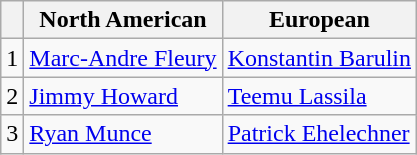<table class="wikitable">
<tr>
<th></th>
<th>North American</th>
<th>European</th>
</tr>
<tr>
<td>1</td>
<td> <a href='#'>Marc-Andre Fleury</a></td>
<td> <a href='#'>Konstantin Barulin</a></td>
</tr>
<tr>
<td>2</td>
<td> <a href='#'>Jimmy Howard</a></td>
<td> <a href='#'>Teemu Lassila</a></td>
</tr>
<tr>
<td>3</td>
<td> <a href='#'>Ryan Munce</a></td>
<td> <a href='#'>Patrick Ehelechner</a></td>
</tr>
</table>
